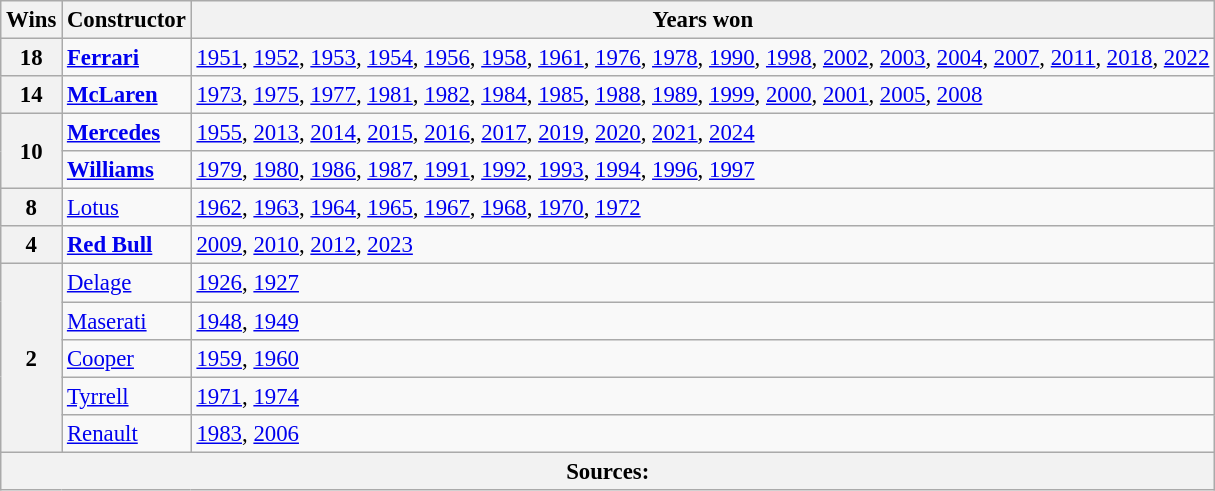<table class="wikitable" style="font-size: 95%">
<tr>
<th>Wins</th>
<th>Constructor</th>
<th>Years won</th>
</tr>
<tr>
<th>18</th>
<td> <strong><a href='#'>Ferrari</a></strong></td>
<td><a href='#'>1951</a>, <a href='#'>1952</a>, <a href='#'>1953</a>, <a href='#'>1954</a>, <a href='#'>1956</a>, <a href='#'>1958</a>, <a href='#'>1961</a>, <a href='#'>1976</a>, <a href='#'>1978</a>, <a href='#'>1990</a>, <a href='#'>1998</a>, <a href='#'>2002</a>, <a href='#'>2003</a>, <a href='#'>2004</a>, <a href='#'>2007</a>, <a href='#'>2011</a>, <a href='#'>2018</a>, <a href='#'>2022</a></td>
</tr>
<tr>
<th>14</th>
<td> <strong><a href='#'>McLaren</a></strong></td>
<td><a href='#'>1973</a>, <a href='#'>1975</a>, <a href='#'>1977</a>, <a href='#'>1981</a>, <a href='#'>1982</a>, <a href='#'>1984</a>, <a href='#'>1985</a>, <a href='#'>1988</a>, <a href='#'>1989</a>, <a href='#'>1999</a>, <a href='#'>2000</a>, <a href='#'>2001</a>, <a href='#'>2005</a>, <a href='#'>2008</a></td>
</tr>
<tr>
<th rowspan="2">10</th>
<td> <strong><a href='#'>Mercedes</a></strong></td>
<td><a href='#'>1955</a>, <a href='#'>2013</a>, <a href='#'>2014</a>, <a href='#'>2015</a>, <a href='#'>2016</a>, <a href='#'>2017</a>, <a href='#'>2019</a>, <a href='#'>2020</a>, <a href='#'>2021</a>, <a href='#'>2024</a></td>
</tr>
<tr>
<td> <strong><a href='#'>Williams</a></strong></td>
<td><a href='#'>1979</a>, <a href='#'>1980</a>, <a href='#'>1986</a>, <a href='#'>1987</a>, <a href='#'>1991</a>, <a href='#'>1992</a>, <a href='#'>1993</a>, <a href='#'>1994</a>, <a href='#'>1996</a>, <a href='#'>1997</a></td>
</tr>
<tr>
<th>8</th>
<td> <a href='#'>Lotus</a></td>
<td><a href='#'>1962</a>, <a href='#'>1963</a>, <a href='#'>1964</a>, <a href='#'>1965</a>, <a href='#'>1967</a>, <a href='#'>1968</a>, <a href='#'>1970</a>, <a href='#'>1972</a></td>
</tr>
<tr>
<th>4</th>
<td> <strong><a href='#'>Red Bull</a></strong></td>
<td><a href='#'>2009</a>, <a href='#'>2010</a>, <a href='#'>2012</a>, <a href='#'>2023</a></td>
</tr>
<tr>
<th rowspan="5">2</th>
<td> <a href='#'>Delage</a></td>
<td><span><a href='#'>1926</a>, <a href='#'>1927</a></span></td>
</tr>
<tr>
<td> <a href='#'>Maserati</a></td>
<td><span><a href='#'>1948</a>, <a href='#'>1949</a></span></td>
</tr>
<tr>
<td> <a href='#'>Cooper</a></td>
<td><a href='#'>1959</a>, <a href='#'>1960</a></td>
</tr>
<tr>
<td> <a href='#'>Tyrrell</a></td>
<td><a href='#'>1971</a>, <a href='#'>1974</a></td>
</tr>
<tr>
<td> <a href='#'>Renault</a></td>
<td><a href='#'>1983</a>, <a href='#'>2006</a></td>
</tr>
<tr>
<th colspan=3>Sources:</th>
</tr>
</table>
